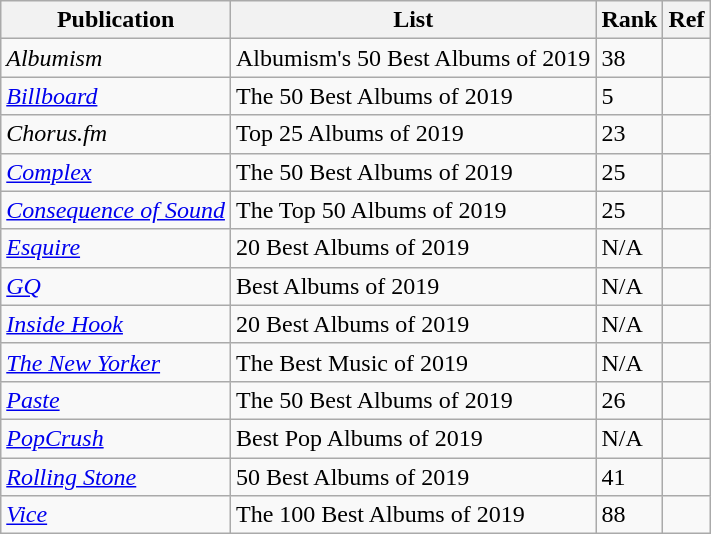<table class="wikitable">
<tr>
<th>Publication</th>
<th>List</th>
<th>Rank</th>
<th>Ref</th>
</tr>
<tr>
<td><em>Albumism</em></td>
<td>Albumism's 50 Best Albums of 2019</td>
<td>38</td>
<td></td>
</tr>
<tr>
<td><em><a href='#'>Billboard</a></em></td>
<td>The 50 Best Albums of 2019</td>
<td>5</td>
<td></td>
</tr>
<tr>
<td><em>Chorus.fm</em></td>
<td>Top 25 Albums of 2019</td>
<td>23</td>
<td></td>
</tr>
<tr>
<td><a href='#'><em>Complex</em></a></td>
<td>The 50 Best Albums of 2019</td>
<td>25</td>
<td></td>
</tr>
<tr>
<td><em><a href='#'>Consequence of Sound</a></em></td>
<td>The Top 50 Albums of 2019</td>
<td>25</td>
<td></td>
</tr>
<tr>
<td><em><a href='#'>Esquire</a></em></td>
<td>20 Best Albums of 2019</td>
<td>N/A</td>
<td></td>
</tr>
<tr>
<td><em><a href='#'>GQ</a></em></td>
<td>Best Albums of 2019</td>
<td>N/A</td>
<td></td>
</tr>
<tr>
<td><em><a href='#'>Inside Hook</a></em></td>
<td>20 Best Albums of 2019</td>
<td>N/A</td>
<td></td>
</tr>
<tr>
<td><em><a href='#'>The New Yorker</a></em></td>
<td>The Best Music of 2019</td>
<td>N/A</td>
<td></td>
</tr>
<tr>
<td><a href='#'><em>Paste</em></a></td>
<td>The 50 Best Albums of 2019</td>
<td>26</td>
<td></td>
</tr>
<tr>
<td><em><a href='#'>PopCrush</a></em></td>
<td>Best Pop Albums of 2019</td>
<td>N/A</td>
<td></td>
</tr>
<tr>
<td><em><a href='#'>Rolling Stone</a></em></td>
<td>50 Best Albums of 2019</td>
<td>41</td>
<td></td>
</tr>
<tr>
<td><em><a href='#'>Vice</a></em></td>
<td>The 100 Best Albums of 2019</td>
<td>88</td>
<td></td>
</tr>
</table>
